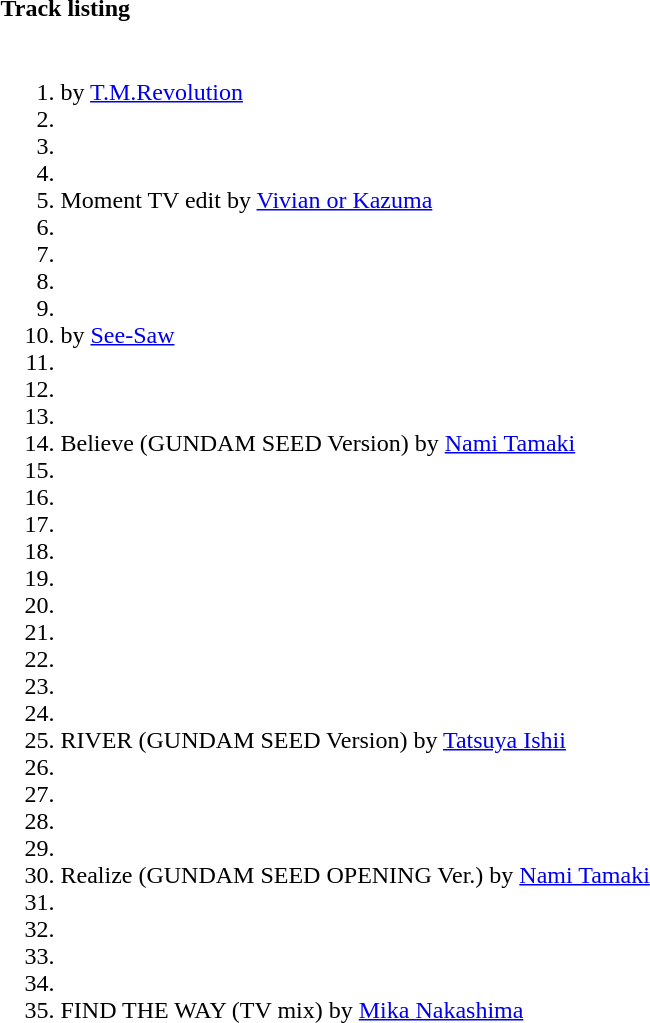<table class="collapsible collapsed" border="0" style="width:70%">
<tr>
<th style="width:16em; text-align:left"><strong>Track listing</strong></th>
<th></th>
</tr>
<tr>
<td colspan="2"><br><ol><li> by <a href='#'>T.M.Revolution</a></li><li></li><li></li><li></li><li>Moment TV edit by <a href='#'>Vivian or Kazuma</a></li><li></li><li></li><li></li><li></li><li> by <a href='#'>See-Saw</a></li><li></li><li></li><li></li><li>Believe (GUNDAM SEED Version) by <a href='#'>Nami Tamaki</a></li><li></li><li></li><li></li><li></li><li></li><li></li><li></li><li></li><li></li><li></li><li>RIVER (GUNDAM SEED Version) by <a href='#'>Tatsuya Ishii</a></li><li></li><li></li><li></li><li></li><li>Realize (GUNDAM SEED OPENING Ver.) by <a href='#'>Nami Tamaki</a></li><li></li><li></li><li></li><li></li><li>FIND THE WAY (TV mix) by <a href='#'>Mika Nakashima</a></li></ol></td>
</tr>
</table>
